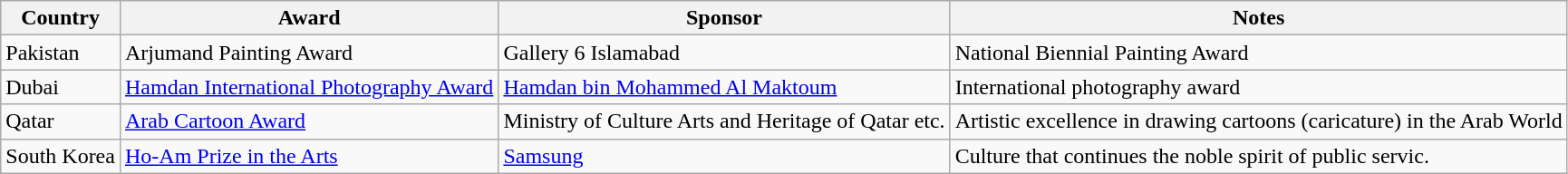<table class="wikitable sortable">
<tr>
<th>Country</th>
<th>Award</th>
<th>Sponsor</th>
<th>Notes</th>
</tr>
<tr>
<td>Pakistan</td>
<td>Arjumand Painting Award</td>
<td>Gallery 6 Islamabad</td>
<td>National Biennial Painting Award</td>
</tr>
<tr>
<td>Dubai</td>
<td><a href='#'>Hamdan International Photography Award</a></td>
<td><a href='#'>Hamdan bin Mohammed Al Maktoum</a></td>
<td>International photography award</td>
</tr>
<tr>
<td>Qatar</td>
<td><a href='#'>Arab Cartoon Award</a></td>
<td>Ministry of Culture Arts and Heritage of Qatar etc.</td>
<td>Artistic excellence in drawing cartoons (caricature) in the Arab World</td>
</tr>
<tr>
<td>South Korea</td>
<td><a href='#'>Ho-Am Prize in the Arts</a></td>
<td><a href='#'>Samsung</a></td>
<td>Culture that continues the noble spirit of public servic.</td>
</tr>
</table>
